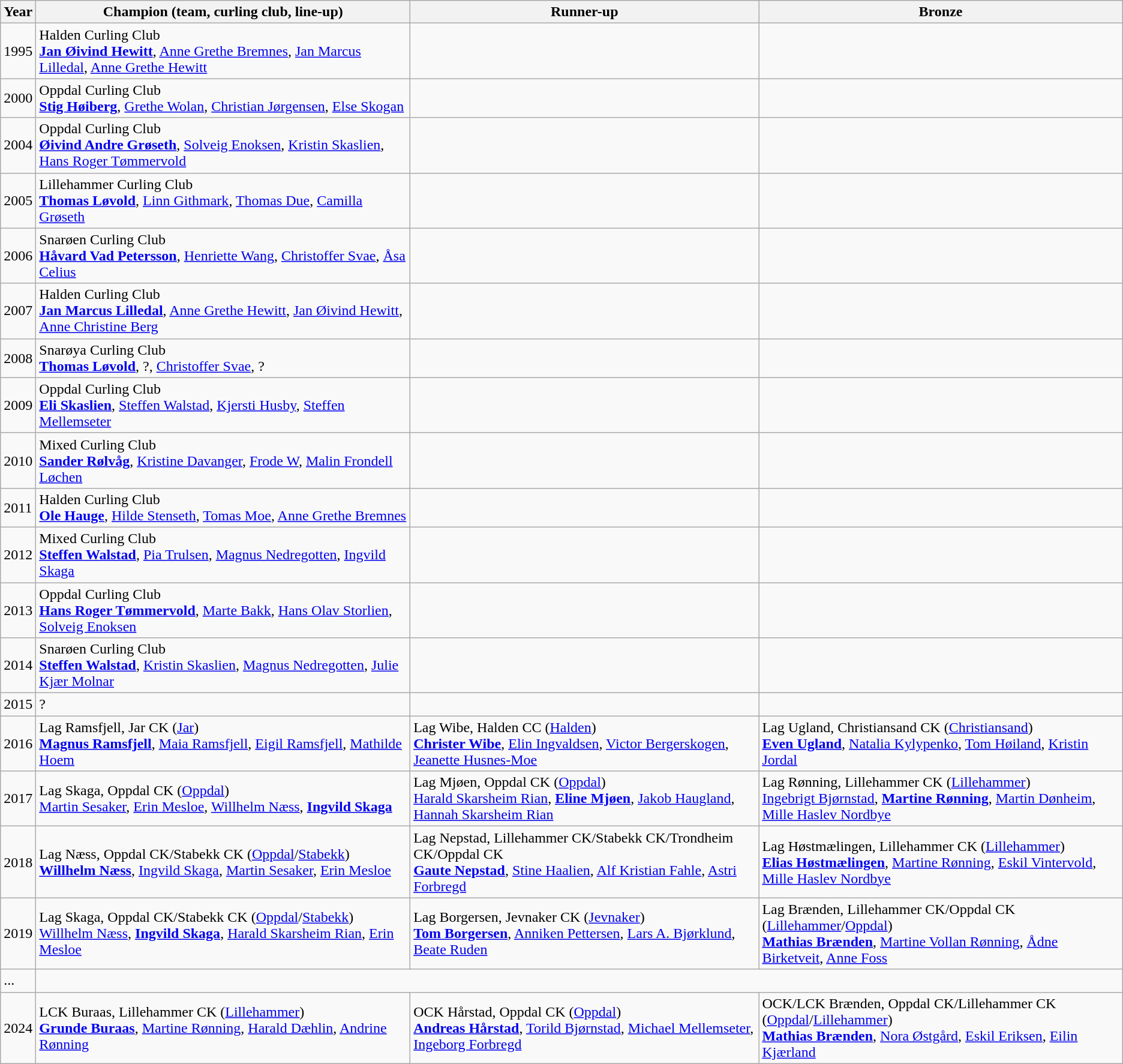<table class="wikitable">
<tr>
<th>Year</th>
<th>Champion (team, curling club, line-up)</th>
<th>Runner-up</th>
<th>Bronze</th>
</tr>
<tr>
<td>1995</td>
<td>Halden Curling Club<br><strong><a href='#'>Jan Øivind Hewitt</a></strong>, <a href='#'>Anne Grethe Bremnes</a>, <a href='#'>Jan Marcus Lilledal</a>, <a href='#'>Anne Grethe Hewitt</a></td>
<td></td>
<td></td>
</tr>
<tr>
<td>2000</td>
<td>Oppdal Curling Club<br><strong><a href='#'>Stig Høiberg</a></strong>, <a href='#'>Grethe Wolan</a>, <a href='#'>Christian Jørgensen</a>, <a href='#'>Else Skogan</a></td>
<td></td>
<td></td>
</tr>
<tr>
<td>2004</td>
<td>Oppdal Curling Club<br><strong><a href='#'>Øivind Andre Grøseth</a></strong>, <a href='#'>Solveig Enoksen</a>, <a href='#'>Kristin Skaslien</a>, <a href='#'>Hans Roger Tømmervold</a></td>
<td></td>
<td></td>
</tr>
<tr>
<td>2005</td>
<td>Lillehammer Curling Club<br><strong><a href='#'>Thomas Løvold</a></strong>, <a href='#'>Linn Githmark</a>, <a href='#'>Thomas Due</a>, <a href='#'>Camilla Grøseth</a></td>
<td></td>
<td></td>
</tr>
<tr>
<td>2006</td>
<td>Snarøen Curling Club<br><strong><a href='#'>Håvard Vad Petersson</a></strong>, <a href='#'>Henriette Wang</a>, <a href='#'>Christoffer Svae</a>, <a href='#'>Åsa Celius</a></td>
<td></td>
<td></td>
</tr>
<tr>
<td>2007</td>
<td>Halden Curling Club<br><strong><a href='#'>Jan Marcus Lilledal</a></strong>, <a href='#'>Anne Grethe Hewitt</a>, <a href='#'>Jan Øivind Hewitt</a>, <a href='#'>Anne Christine Berg</a></td>
<td></td>
<td></td>
</tr>
<tr>
<td>2008</td>
<td>Snarøya Curling Club<br><strong><a href='#'>Thomas Løvold</a></strong>, ?, <a href='#'>Christoffer Svae</a>, ?</td>
<td></td>
<td></td>
</tr>
<tr>
<td>2009</td>
<td>Oppdal Curling Club<br><strong><a href='#'>Eli Skaslien</a></strong>, <a href='#'>Steffen Walstad</a>, <a href='#'>Kjersti Husby</a>, <a href='#'>Steffen Mellemseter</a></td>
<td></td>
<td></td>
</tr>
<tr>
<td>2010</td>
<td>Mixed Curling Club<br><strong><a href='#'>Sander Rølvåg</a></strong>, <a href='#'>Kristine Davanger</a>, <a href='#'>Frode W</a>, <a href='#'>Malin Frondell Løchen</a></td>
<td></td>
<td></td>
</tr>
<tr>
<td>2011</td>
<td>Halden Curling Club<br><strong><a href='#'>Ole Hauge</a></strong>, <a href='#'>Hilde Stenseth</a>, <a href='#'>Tomas Moe</a>, <a href='#'>Anne Grethe Bremnes</a></td>
<td></td>
<td></td>
</tr>
<tr>
<td>2012</td>
<td>Mixed Curling Club<br><strong><a href='#'>Steffen Walstad</a></strong>, <a href='#'>Pia Trulsen</a>, <a href='#'>Magnus Nedregotten</a>, <a href='#'>Ingvild Skaga</a></td>
<td></td>
<td></td>
</tr>
<tr>
<td>2013</td>
<td>Oppdal Curling Club<br><strong><a href='#'>Hans Roger Tømmervold</a></strong>, <a href='#'>Marte Bakk</a>, <a href='#'>Hans Olav Storlien</a>, <a href='#'>Solveig Enoksen</a></td>
<td></td>
<td></td>
</tr>
<tr>
<td>2014</td>
<td>Snarøen Curling Club<br><strong><a href='#'>Steffen Walstad</a></strong>, <a href='#'>Kristin Skaslien</a>, <a href='#'>Magnus Nedregotten</a>, <a href='#'>Julie Kjær Molnar</a></td>
<td></td>
<td></td>
</tr>
<tr>
<td>2015</td>
<td>?</td>
<td></td>
<td></td>
</tr>
<tr>
<td>2016</td>
<td>Lag Ramsfjell, Jar CK (<a href='#'>Jar</a>)<br><strong><a href='#'>Magnus Ramsfjell</a></strong>, <a href='#'>Maia Ramsfjell</a>, <a href='#'>Eigil Ramsfjell</a>, <a href='#'>Mathilde Hoem</a></td>
<td>Lag Wibe, Halden CC (<a href='#'>Halden</a>)<br><strong><a href='#'>Christer Wibe</a></strong>, <a href='#'>Elin Ingvaldsen</a>, <a href='#'>Victor Bergerskogen</a>, <a href='#'>Jeanette Husnes-Moe</a></td>
<td>Lag Ugland, Christiansand CK (<a href='#'>Christiansand</a>)<br><strong><a href='#'>Even Ugland</a></strong>, <a href='#'>Natalia Kylypenko</a>, <a href='#'>Tom Høiland</a>, <a href='#'>Kristin Jordal</a></td>
</tr>
<tr>
<td>2017</td>
<td>Lag Skaga, Oppdal CK (<a href='#'>Oppdal</a>)<br><a href='#'>Martin Sesaker</a>, <a href='#'>Erin Mesloe</a>, <a href='#'>Willhelm Næss</a>, <strong><a href='#'>Ingvild Skaga</a></strong></td>
<td>Lag Mjøen, Oppdal CK (<a href='#'>Oppdal</a>)<br><a href='#'>Harald Skarsheim Rian</a>, <strong><a href='#'>Eline Mjøen</a></strong>, <a href='#'>Jakob Haugland</a>, <a href='#'>Hannah Skarsheim Rian</a></td>
<td>Lag Rønning, Lillehammer CK (<a href='#'>Lillehammer</a>)<br><a href='#'>Ingebrigt Bjørnstad</a>, <strong><a href='#'>Martine Rønning</a></strong>, <a href='#'>Martin Dønheim</a>, <a href='#'>Mille Haslev Nordbye</a></td>
</tr>
<tr>
<td>2018</td>
<td>Lag Næss, Oppdal CK/Stabekk CK (<a href='#'>Oppdal</a>/<a href='#'>Stabekk</a>)<br><strong><a href='#'>Willhelm Næss</a></strong>, <a href='#'>Ingvild Skaga</a>, <a href='#'>Martin Sesaker</a>, <a href='#'>Erin Mesloe</a></td>
<td>Lag Nepstad, Lillehammer CK/Stabekk CK/Trondheim CK/Oppdal CK<br><strong><a href='#'>Gaute Nepstad</a></strong>, <a href='#'>Stine Haalien</a>, <a href='#'>Alf Kristian Fahle</a>, <a href='#'>Astri Forbregd</a></td>
<td>Lag Høstmælingen, Lillehammer CK (<a href='#'>Lillehammer</a>)<br><strong><a href='#'>Elias Høstmælingen</a></strong>, <a href='#'>Martine Rønning</a>, <a href='#'>Eskil Vintervold</a>, <a href='#'>Mille Haslev Nordbye</a></td>
</tr>
<tr>
<td>2019</td>
<td>Lag Skaga, Oppdal CK/Stabekk CK (<a href='#'>Oppdal</a>/<a href='#'>Stabekk</a>)<br><a href='#'>Willhelm Næss</a>, <strong><a href='#'>Ingvild Skaga</a></strong>, <a href='#'>Harald Skarsheim Rian</a>, <a href='#'>Erin Mesloe</a></td>
<td>Lag Borgersen, Jevnaker CK (<a href='#'>Jevnaker</a>)<br><strong><a href='#'>Tom Borgersen</a></strong>, <a href='#'>Anniken Pettersen</a>, <a href='#'>Lars A. Bjørklund</a>, <a href='#'>Beate Ruden</a></td>
<td>Lag Brænden, Lillehammer CK/Oppdal CK (<a href='#'>Lillehammer</a>/<a href='#'>Oppdal</a>)<br><strong><a href='#'>Mathias Brænden</a></strong>, <a href='#'>Martine Vollan Rønning</a>, <a href='#'>Ådne Birketveit</a>, <a href='#'>Anne Foss</a></td>
</tr>
<tr>
<td>...</td>
</tr>
<tr>
<td>2024</td>
<td>LCK Buraas, Lillehammer CK (<a href='#'>Lillehammer</a>)<br><strong><a href='#'>Grunde Buraas</a></strong>, <a href='#'>Martine Rønning</a>, <a href='#'>Harald Dæhlin</a>, <a href='#'>Andrine Rønning</a></td>
<td>OCK Hårstad, Oppdal CK (<a href='#'>Oppdal</a>)<br><strong><a href='#'>Andreas Hårstad</a></strong>, <a href='#'>Torild Bjørnstad</a>, <a href='#'>Michael Mellemseter</a>, <a href='#'>Ingeborg Forbregd</a></td>
<td>OCK/LCK Brænden, Oppdal CK/Lillehammer CK (<a href='#'>Oppdal</a>/<a href='#'>Lillehammer</a>)<br><strong><a href='#'>Mathias Brænden</a></strong>, <a href='#'>Nora Østgård</a>, <a href='#'>Eskil Eriksen</a>, <a href='#'>Eilin Kjærland</a></td>
</tr>
</table>
